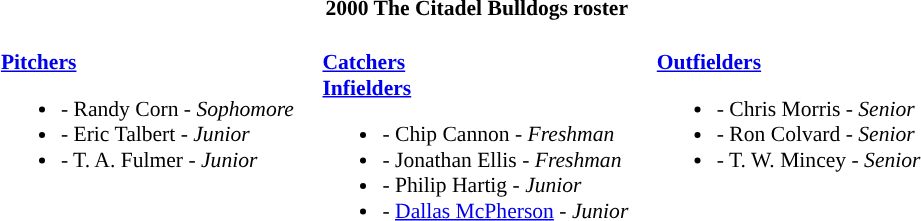<table class="toccolours" style="border-collapse:collapse; font-size:90%;">
<tr>
<th colspan="9">2000 The Citadel Bulldogs roster</th>
</tr>
<tr>
</tr>
<tr>
<td width="03"> </td>
<td valign="top"><br><strong><a href='#'>Pitchers</a></strong><ul><li>- Randy Corn - <em>Sophomore</em></li><li>- Eric Talbert - <em>Junior</em></li><li>- T. A. Fulmer - <em>Junior</em></li></ul></td>
<td width="15"> </td>
<td valign="top"><br><strong><a href='#'>Catchers</a></strong><br><strong><a href='#'>Infielders</a></strong><ul><li>- Chip Cannon - <em>Freshman</em></li><li>- Jonathan Ellis - <em>Freshman</em></li><li>- Philip Hartig - <em>Junior</em></li><li>- <a href='#'>Dallas McPherson</a> - <em>Junior</em></li></ul></td>
<td width="15"> </td>
<td valign="top"><br><strong><a href='#'>Outfielders</a></strong><ul><li>- Chris Morris - <em>Senior</em></li><li>- Ron Colvard - <em>Senior</em></li><li>- T. W. Mincey - <em>Senior</em></li></ul></td>
<td width="25"> </td>
</tr>
</table>
